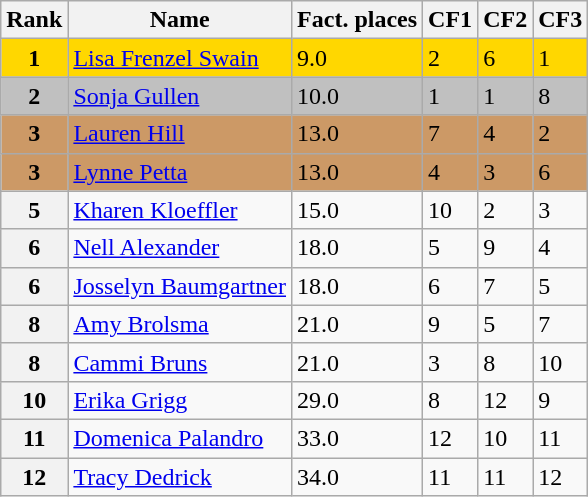<table class="wikitable">
<tr>
<th>Rank</th>
<th>Name</th>
<th>Fact. places</th>
<th>CF1</th>
<th>CF2</th>
<th>CF3</th>
</tr>
<tr bgcolor="gold">
<td align="center"><strong>1</strong></td>
<td><a href='#'>Lisa Frenzel Swain</a></td>
<td>9.0</td>
<td>2</td>
<td>6</td>
<td>1</td>
</tr>
<tr bgcolor="silver">
<td align="center"><strong>2</strong></td>
<td><a href='#'>Sonja Gullen</a></td>
<td>10.0</td>
<td>1</td>
<td>1</td>
<td>8</td>
</tr>
<tr bgcolor="cc9966">
<td align="center"><strong>3</strong></td>
<td><a href='#'>Lauren Hill</a></td>
<td>13.0</td>
<td>7</td>
<td>4</td>
<td>2</td>
</tr>
<tr bgcolor="cc9966">
<td align="center"><strong>3</strong></td>
<td><a href='#'>Lynne Petta</a></td>
<td>13.0</td>
<td>4</td>
<td>3</td>
<td>6</td>
</tr>
<tr>
<th>5</th>
<td><a href='#'>Kharen Kloeffler</a></td>
<td>15.0</td>
<td>10</td>
<td>2</td>
<td>3</td>
</tr>
<tr>
<th>6</th>
<td><a href='#'>Nell Alexander</a></td>
<td>18.0</td>
<td>5</td>
<td>9</td>
<td>4</td>
</tr>
<tr>
<th>6</th>
<td><a href='#'>Josselyn Baumgartner</a></td>
<td>18.0</td>
<td>6</td>
<td>7</td>
<td>5</td>
</tr>
<tr>
<th>8</th>
<td><a href='#'>Amy Brolsma</a></td>
<td>21.0</td>
<td>9</td>
<td>5</td>
<td>7</td>
</tr>
<tr>
<th>8</th>
<td><a href='#'>Cammi Bruns</a></td>
<td>21.0</td>
<td>3</td>
<td>8</td>
<td>10</td>
</tr>
<tr>
<th>10</th>
<td><a href='#'>Erika Grigg</a></td>
<td>29.0</td>
<td>8</td>
<td>12</td>
<td>9</td>
</tr>
<tr>
<th>11</th>
<td><a href='#'>Domenica Palandro</a></td>
<td>33.0</td>
<td>12</td>
<td>10</td>
<td>11</td>
</tr>
<tr>
<th>12</th>
<td><a href='#'>Tracy Dedrick</a></td>
<td>34.0</td>
<td>11</td>
<td>11</td>
<td>12</td>
</tr>
</table>
